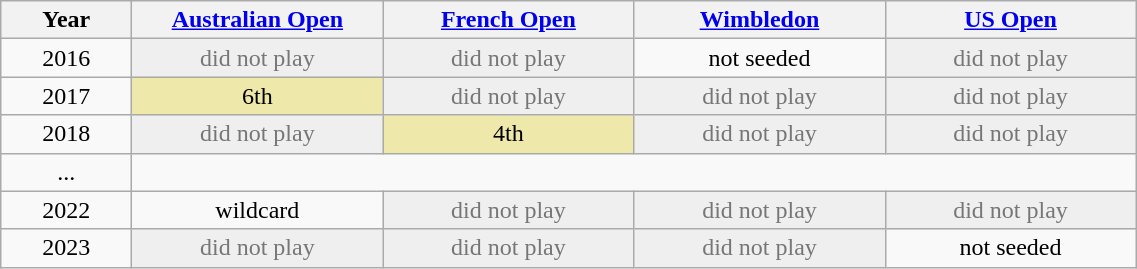<table class="wikitable" style="text-align:center">
<tr>
<th width="80">Year</th>
<th width="160"><a href='#'>Australian Open</a></th>
<th width="160"><a href='#'>French Open</a></th>
<th width="160"><a href='#'>Wimbledon</a></th>
<th width="160"><a href='#'>US Open</a></th>
</tr>
<tr>
<td>2016</td>
<td style="color:#767676;background:#efefef;">did not play</td>
<td style="color:#767676;background:#efefef;">did not play</td>
<td>not seeded</td>
<td style="color:#767676;background:#efefef;">did not play</td>
</tr>
<tr>
<td>2017</td>
<td bgcolor="eee8aa">6th</td>
<td style="color:#767676;background:#efefef;">did not play</td>
<td style="color:#767676;background:#efefef;">did not play</td>
<td style="color:#767676;background:#efefef;">did not play</td>
</tr>
<tr>
<td>2018</td>
<td style="color:#767676;background:#efefef;">did not play</td>
<td style="background:#eee8aa;">4th</td>
<td style="color:#767676;background:#efefef;">did not play</td>
<td style="color:#767676;background:#efefef;">did not play</td>
</tr>
<tr>
<td>...</td>
<td colspan="4"></td>
</tr>
<tr>
<td>2022</td>
<td>wildcard</td>
<td style="color:#767676;background:#efefef;">did not play</td>
<td style="color:#767676;background:#efefef;">did not play</td>
<td style="color:#767676;background:#efefef;">did not play</td>
</tr>
<tr>
<td>2023</td>
<td style="color:#767676;background:#efefef;">did not play</td>
<td style="color:#767676;background:#efefef;">did not play</td>
<td style="color:#767676;background:#efefef;">did not play</td>
<td>not seeded</td>
</tr>
</table>
